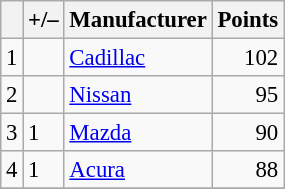<table class="wikitable" style="font-size: 95%;">
<tr>
<th scope="col"></th>
<th scope="col">+/–</th>
<th scope="col">Manufacturer</th>
<th scope="col">Points</th>
</tr>
<tr>
<td align=center>1</td>
<td align="left"></td>
<td> <a href='#'>Cadillac</a></td>
<td align=right>102</td>
</tr>
<tr>
<td align=center>2</td>
<td align="left"></td>
<td> <a href='#'>Nissan</a></td>
<td align=right>95</td>
</tr>
<tr>
<td align=center>3</td>
<td align="left"> 1</td>
<td> <a href='#'>Mazda</a></td>
<td align=right>90</td>
</tr>
<tr>
<td align=center>4</td>
<td align="left"> 1</td>
<td> <a href='#'>Acura</a></td>
<td align=right>88</td>
</tr>
<tr>
</tr>
</table>
